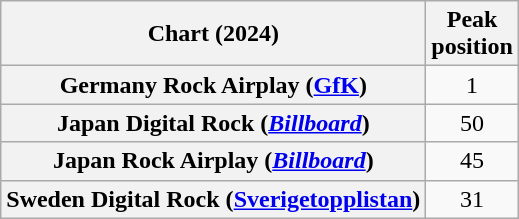<table class="wikitable sortable plainrowheaders" style="text-align:center">
<tr>
<th scope="col">Chart (2024)</th>
<th scope="col">Peak<br>position</th>
</tr>
<tr>
<th scope="row">Germany Rock Airplay (<a href='#'>GfK</a>)</th>
<td>1</td>
</tr>
<tr>
<th scope="row">Japan Digital Rock (<em><a href='#'>Billboard</a></em>)</th>
<td>50</td>
</tr>
<tr>
<th scope="row">Japan Rock Airplay (<em><a href='#'>Billboard</a></em>)</th>
<td>45</td>
</tr>
<tr>
<th scope="row">Sweden Digital Rock (<a href='#'>Sverigetopplistan</a>)</th>
<td>31</td>
</tr>
</table>
